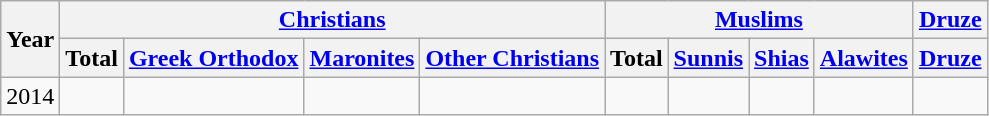<table class="wikitable">
<tr>
<th rowspan="2">Year</th>
<th colspan="4"><a href='#'>Christians</a></th>
<th colspan="4"><a href='#'>Muslims</a></th>
<th colspan="1"><a href='#'>Druze</a></th>
</tr>
<tr>
<th>Total</th>
<th><a href='#'>Greek Orthodox</a></th>
<th><a href='#'>Maronites</a></th>
<th><a href='#'>Other Christians</a></th>
<th>Total</th>
<th><a href='#'>Sunnis</a></th>
<th><a href='#'>Shias</a></th>
<th><a href='#'>Alawites</a></th>
<th><a href='#'>Druze</a></th>
</tr>
<tr>
<td>2014</td>
<td></td>
<td></td>
<td></td>
<td></td>
<td></td>
<td></td>
<td></td>
<td></td>
<td></td>
</tr>
</table>
